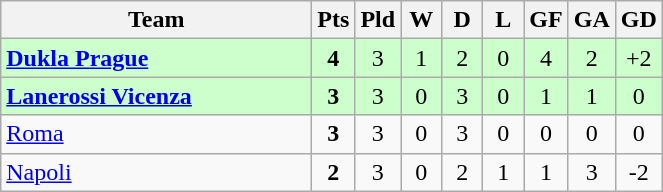<table class="wikitable" style="text-align:center;">
<tr>
<th width=200>Team</th>
<th width=20>Pts</th>
<th width=20>Pld</th>
<th width=20>W</th>
<th width=20>D</th>
<th width=20>L</th>
<th width=20>GF</th>
<th width=20>GA</th>
<th width=20>GD</th>
</tr>
<tr style="background:#ccffcc">
<td style="text-align:left"><strong> <a href='#'>Dukla Prague</a></strong></td>
<td><strong>4</strong></td>
<td>3</td>
<td>1</td>
<td>2</td>
<td>0</td>
<td>4</td>
<td>2</td>
<td>+2</td>
</tr>
<tr style="background:#ccffcc">
<td style="text-align:left"><strong> <a href='#'>Lanerossi Vicenza</a></strong></td>
<td><strong>3</strong></td>
<td>3</td>
<td>0</td>
<td>3</td>
<td>0</td>
<td>1</td>
<td>1</td>
<td>0</td>
</tr>
<tr>
<td style="text-align:left"> <a href='#'>Roma</a></td>
<td><strong>3</strong></td>
<td>3</td>
<td>0</td>
<td>3</td>
<td>0</td>
<td>0</td>
<td>0</td>
<td>0</td>
</tr>
<tr>
<td style="text-align:left"> <a href='#'>Napoli</a></td>
<td><strong>2</strong></td>
<td>3</td>
<td>0</td>
<td>2</td>
<td>1</td>
<td>1</td>
<td>3</td>
<td>-2</td>
</tr>
</table>
